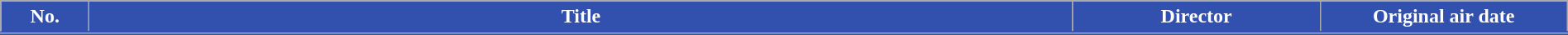<table class="wikitable" style="width:100%; margin:auto; background:#FFFFFF;">
<tr style="color:white;border-bottom: 3px solid #3251AE;">
<th style="width: 4em; background: #3251AE;">No.</th>
<th style="background: #3251AE;">Title</th>
<th style="width: 12em; background: #3251AE;">Director</th>
<th style="width: 12em; background: #3251AE;">Original air date</th>
</tr>
<tr>
</tr>
</table>
